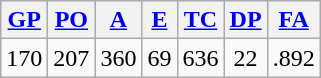<table class="wikitable">
<tr>
<th><a href='#'>GP</a></th>
<th><a href='#'>PO</a></th>
<th><a href='#'>A</a></th>
<th><a href='#'>E</a></th>
<th><a href='#'>TC</a></th>
<th><a href='#'>DP</a></th>
<th><a href='#'>FA</a></th>
</tr>
<tr align=center>
<td>170</td>
<td>207</td>
<td>360</td>
<td>69</td>
<td>636</td>
<td>22</td>
<td>.892</td>
</tr>
</table>
